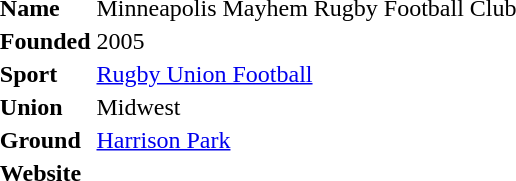<table class="toccolours" style="float: right; clear: right; margin: 0 0 0.5em 1em; ">
<tr style="vertical-align: top;">
<td><strong>Name</strong></td>
<td>Minneapolis Mayhem Rugby Football Club</td>
</tr>
<tr style="vertical-align: top;">
<td><strong>Founded</strong></td>
<td>2005</td>
</tr>
<tr style="vertical-align: top;">
<td><strong>Sport</strong></td>
<td><a href='#'>Rugby Union Football</a></td>
</tr>
<tr style="vertical-align: top;">
<td><strong>Union</strong></td>
<td>Midwest</td>
</tr>
<tr style="vertical-align: top;">
<td><strong>Ground</strong></td>
<td><a href='#'>Harrison Park</a></td>
</tr>
<tr style="vertical-align: top;">
<td><strong>Website</strong></td>
<td></td>
</tr>
<tr style="vertical-align: top;">
</tr>
</table>
